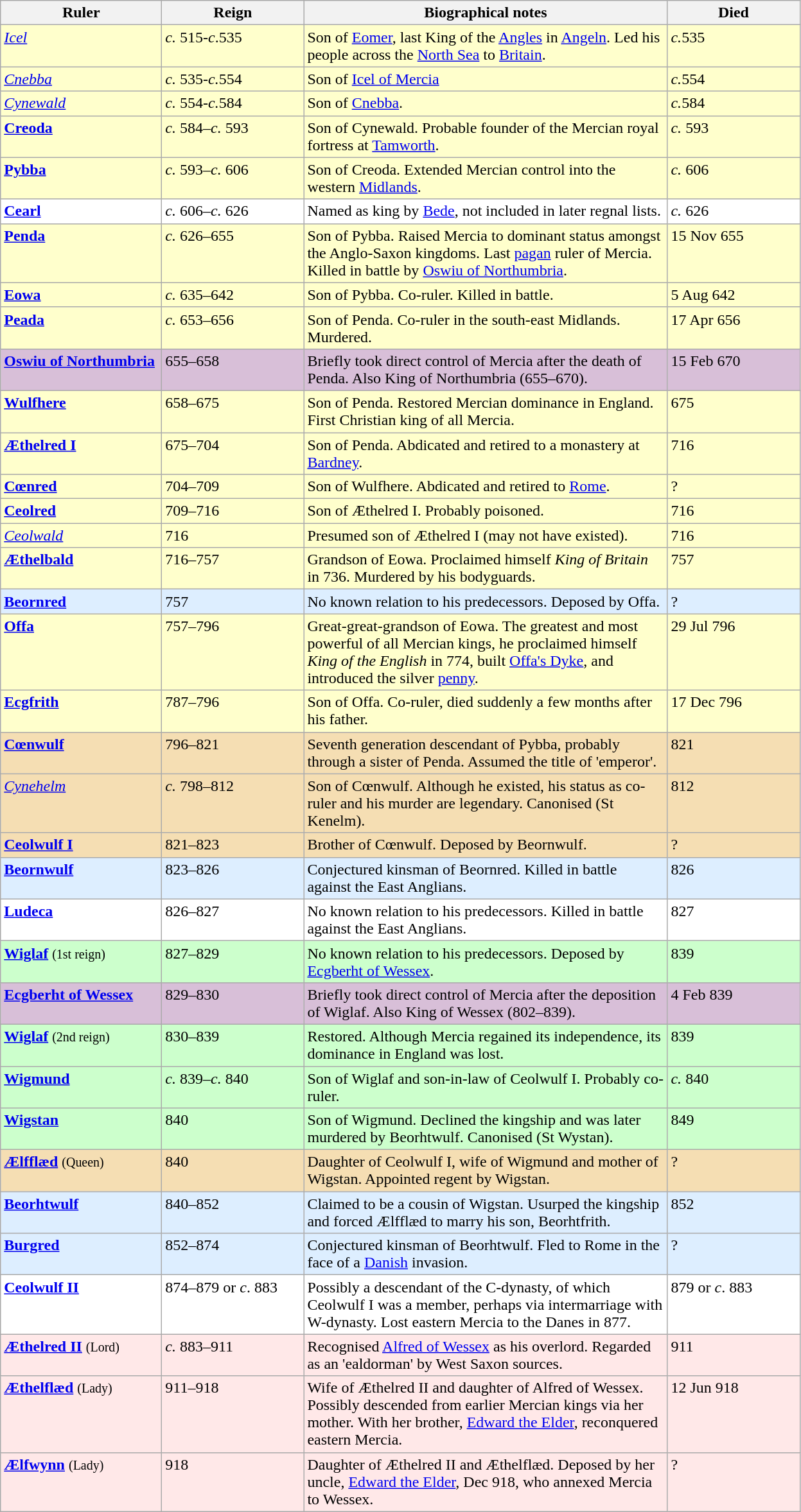<table class="wikitable">
<tr>
<th style="width:160px;">Ruler</th>
<th style="width:140px;">Reign</th>
<th style="width:370px;">Biographical notes</th>
<th style="width:130px;">Died</th>
</tr>
<tr style="vertical-align:top; background:#ffc;">
<td><em><a href='#'>Icel</a></em></td>
<td><em>c.</em> 515-<em>c</em>.535</td>
<td>Son of <a href='#'>Eomer</a>, last King of the <a href='#'>Angles</a> in <a href='#'>Angeln</a>. Led his people across the <a href='#'>North Sea</a> to <a href='#'>Britain</a>.</td>
<td><em>c.</em>535</td>
</tr>
<tr style="vertical-align:top; background:#ffc;">
<td><em><a href='#'>Cnebba</a></em></td>
<td><em>c.</em> 535-<em>c.</em>554</td>
<td>Son of <a href='#'>Icel of Mercia</a></td>
<td><em>c.</em>554</td>
</tr>
<tr style="vertical-align:top; background:#ffc;">
<td><em><a href='#'>Cynewald</a></em></td>
<td><em>c.</em> 554-<em>c.</em>584</td>
<td>Son of <a href='#'>Cnebba</a>.</td>
<td><em>c.</em>584</td>
</tr>
<tr style="vertical-align:top; background:#ffc;">
<td><strong><a href='#'>Creoda</a></strong></td>
<td><em>c.</em> 584–<em>c.</em> 593</td>
<td>Son of Cynewald. Probable founder of the Mercian royal fortress at <a href='#'>Tamworth</a>.</td>
<td><em>c.</em> 593</td>
</tr>
<tr style="vertical-align:top; background:#ffc;">
<td><strong><a href='#'>Pybba</a></strong></td>
<td><em>c.</em> 593–<em>c.</em> 606</td>
<td>Son of Creoda. Extended Mercian control into the western <a href='#'>Midlands</a>.</td>
<td><em>c.</em> 606</td>
</tr>
<tr style="vertical-align:top; background:#fff;">
<td><strong><a href='#'>Cearl</a></strong></td>
<td><em>c.</em> 606–<em>c.</em> 626</td>
<td>Named as king by <a href='#'>Bede</a>, not included in later regnal lists.</td>
<td><em>c.</em> 626</td>
</tr>
<tr style="vertical-align:top; background:#ffc;">
<td><strong><a href='#'>Penda</a></strong></td>
<td><em>c.</em> 626–655</td>
<td>Son of Pybba. Raised Mercia to dominant status amongst the Anglo-Saxon kingdoms. Last <a href='#'>pagan</a> ruler of Mercia. Killed in battle by <a href='#'>Oswiu of Northumbria</a>.</td>
<td>15 Nov 655</td>
</tr>
<tr style="vertical-align:top; background:#ffc;">
<td><strong><a href='#'>Eowa</a></strong></td>
<td><em>c.</em> 635–642</td>
<td>Son of Pybba. Co-ruler. Killed in battle.</td>
<td>5 Aug 642</td>
</tr>
<tr style="vertical-align:top; background:#ffc;">
<td><strong><a href='#'>Peada</a></strong></td>
<td><em>c.</em> 653–656</td>
<td>Son of Penda. Co-ruler in the south-east Midlands. Murdered.</td>
<td>17 Apr 656</td>
</tr>
<tr style="vertical-align:top; background:thistle;">
<td><strong><a href='#'>Oswiu of Northumbria</a></strong></td>
<td>655–658</td>
<td>Briefly took direct control of Mercia after the death of Penda. Also King of Northumbria (655–670).</td>
<td>15 Feb 670</td>
</tr>
<tr style="vertical-align:top; background:#ffc;">
<td><strong><a href='#'>Wulfhere</a></strong></td>
<td>658–675</td>
<td>Son of Penda. Restored Mercian dominance in England. First Christian king of all Mercia.</td>
<td>675</td>
</tr>
<tr style="vertical-align:top; background:#ffc;">
<td><strong><a href='#'>Æthelred I</a></strong></td>
<td>675–704</td>
<td>Son of Penda. Abdicated and retired to a monastery at <a href='#'>Bardney</a>.</td>
<td>716</td>
</tr>
<tr style="vertical-align:top; background:#ffc;">
<td><strong><a href='#'>Cœnred</a></strong></td>
<td>704–709</td>
<td>Son of Wulfhere. Abdicated and retired to <a href='#'>Rome</a>.</td>
<td>?</td>
</tr>
<tr style="vertical-align:top; background:#ffc;">
<td><strong><a href='#'>Ceolred</a></strong></td>
<td>709–716</td>
<td>Son of Æthelred I. Probably poisoned.</td>
<td>716</td>
</tr>
<tr style="vertical-align:top; background:#ffc;">
<td><em><a href='#'>Ceolwald</a></em></td>
<td>716</td>
<td>Presumed son of Æthelred I (may not have existed).</td>
<td>716</td>
</tr>
<tr style="vertical-align:top; background:#ffc;">
<td><strong><a href='#'>Æthelbald</a></strong></td>
<td>716–757</td>
<td>Grandson of Eowa. Proclaimed himself <em>King of Britain</em> in 736. Murdered by his bodyguards.</td>
<td>757</td>
</tr>
<tr style="vertical-align:top; background:#def;">
<td><strong><a href='#'>Beornred</a></strong></td>
<td>757</td>
<td>No known relation to his predecessors. Deposed by Offa.</td>
<td>?</td>
</tr>
<tr style="vertical-align:top; background:#ffc;">
<td><strong><a href='#'>Offa</a></strong></td>
<td>757–796</td>
<td>Great-great-grandson of Eowa. The greatest and most powerful of all Mercian kings, he proclaimed himself <em>King of the English</em> in 774, built <a href='#'>Offa's Dyke</a>, and introduced the silver <a href='#'>penny</a>.</td>
<td>29 Jul 796</td>
</tr>
<tr style="vertical-align:top; background:#ffc;">
<td><strong><a href='#'>Ecgfrith</a></strong></td>
<td>787–796</td>
<td>Son of Offa. Co-ruler, died suddenly a few months after his father.</td>
<td>17 Dec 796</td>
</tr>
<tr style="vertical-align:top; background:wheat;">
<td><strong><a href='#'>Cœnwulf</a></strong></td>
<td>796–821</td>
<td>Seventh generation descendant of Pybba, probably through a sister of Penda. Assumed the title of 'emperor'.</td>
<td>821</td>
</tr>
<tr style="vertical-align:top; background:wheat;">
<td><em><a href='#'>Cynehelm</a></em></td>
<td><em>c.</em> 798–812</td>
<td>Son of Cœnwulf. Although he existed, his status as co-ruler and his murder are legendary. Canonised (St Kenelm).</td>
<td>812</td>
</tr>
<tr style="vertical-align:top; background:wheat;">
<td><strong><a href='#'>Ceolwulf I</a></strong></td>
<td>821–823</td>
<td>Brother of Cœnwulf. Deposed by Beornwulf.</td>
<td>?</td>
</tr>
<tr style="vertical-align:top; background:#def;">
<td><strong><a href='#'>Beornwulf</a></strong></td>
<td>823–826</td>
<td>Conjectured kinsman of Beornred. Killed in battle against the East Anglians.</td>
<td>826</td>
</tr>
<tr style="vertical-align:top; background:#fff;">
<td><strong><a href='#'>Ludeca</a></strong></td>
<td>826–827</td>
<td>No known relation to his predecessors. Killed in battle against the East Anglians.</td>
<td>827</td>
</tr>
<tr style="vertical-align:top; background:#cfc;">
<td><strong><a href='#'>Wiglaf</a></strong> <small>(1st reign)</small></td>
<td>827–829</td>
<td>No known relation to his predecessors. Deposed by <a href='#'>Ecgberht of Wessex</a>.</td>
<td>839</td>
</tr>
<tr style="vertical-align:top; background:thistle;">
<td><strong><a href='#'>Ecgberht of Wessex</a></strong></td>
<td>829–830</td>
<td>Briefly took direct control of Mercia after the deposition of Wiglaf. Also King of Wessex (802–839).</td>
<td>4 Feb 839</td>
</tr>
<tr style="vertical-align:top; background:#cfc;">
<td><strong><a href='#'>Wiglaf</a></strong> <small>(2nd reign)</small></td>
<td>830–839</td>
<td>Restored. Although Mercia regained its independence, its dominance in England was lost.</td>
<td>839</td>
</tr>
<tr style="vertical-align:top; background:#cfc;">
<td><strong><a href='#'>Wigmund</a></strong></td>
<td><em>c.</em> 839–<em>c.</em> 840</td>
<td>Son of Wiglaf and son-in-law of Ceolwulf I. Probably co-ruler.</td>
<td><em>c.</em> 840</td>
</tr>
<tr style="vertical-align:top; background:#cfc;">
<td><strong><a href='#'>Wigstan</a></strong></td>
<td>840</td>
<td>Son of Wigmund. Declined the kingship and was later murdered by Beorhtwulf. Canonised (St Wystan).</td>
<td>849</td>
</tr>
<tr style="vertical-align:top; background:wheat;">
<td><strong><a href='#'>Ælfflæd</a></strong> <small>(Queen)</small></td>
<td>840</td>
<td>Daughter of Ceolwulf I, wife of Wigmund and mother of Wigstan. Appointed regent by Wigstan.</td>
<td>?</td>
</tr>
<tr style="vertical-align:top; background:#def;">
<td><strong><a href='#'>Beorhtwulf</a></strong></td>
<td>840–852</td>
<td>Claimed to be a cousin of Wigstan. Usurped the kingship and forced Ælfflæd to marry his son, Beorhtfrith.</td>
<td>852</td>
</tr>
<tr style="vertical-align:top; background:#def;">
<td><strong><a href='#'>Burgred</a></strong></td>
<td>852–874</td>
<td>Conjectured kinsman of Beorhtwulf. Fled to Rome in the face of a <a href='#'>Danish</a> invasion.</td>
<td>?</td>
</tr>
<tr style="vertical-align:top; background:#fff;">
<td><strong><a href='#'>Ceolwulf II</a></strong></td>
<td>874–879 or <em>c</em>. 883</td>
<td>Possibly a descendant of the C-dynasty, of which Ceolwulf I was a member, perhaps via intermarriage with W-dynasty. Lost eastern Mercia to the Danes in 877.</td>
<td>879 or <em>c</em>. 883</td>
</tr>
<tr style="vertical-align:top; background:#ffe8e8;">
<td><strong><a href='#'>Æthelred II</a></strong> <small>(Lord)</small></td>
<td><em>c.</em> 883–911</td>
<td>Recognised <a href='#'>Alfred of Wessex</a> as his overlord. Regarded as an 'ealdorman' by West Saxon sources.</td>
<td>911</td>
</tr>
<tr style="vertical-align:top; background:#ffe8e8;">
<td><strong><a href='#'>Æthelflæd</a></strong> <small>(Lady)</small></td>
<td>911–918</td>
<td>Wife of Æthelred II and daughter of Alfred of Wessex. Possibly descended from earlier Mercian kings via her mother. With her brother, <a href='#'>Edward the Elder</a>, reconquered eastern Mercia.</td>
<td>12 Jun 918</td>
</tr>
<tr style="vertical-align:top; background:#ffe8e8;">
<td><strong><a href='#'>Ælfwynn</a></strong> <small>(Lady)</small></td>
<td>918</td>
<td>Daughter of Æthelred II and Æthelflæd. Deposed by her uncle, <a href='#'>Edward the Elder</a>, Dec 918, who annexed Mercia to Wessex.</td>
<td>?</td>
</tr>
</table>
